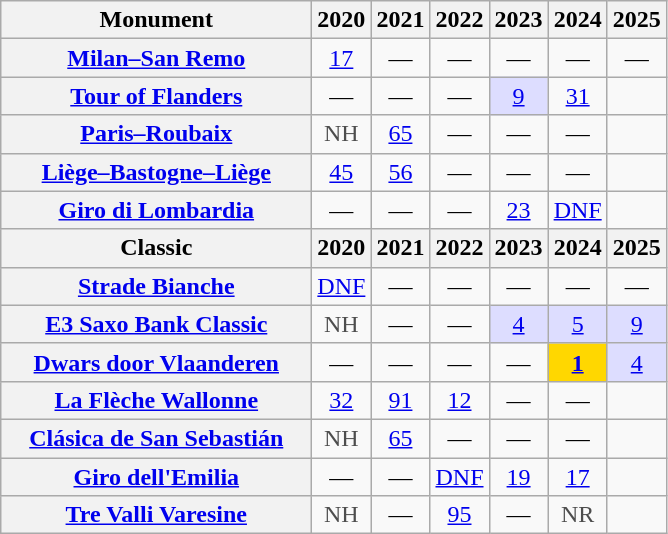<table class="wikitable plainrowheaders">
<tr>
<th scope="col" width=200>Monument</th>
<th scope="col">2020</th>
<th scope="col">2021</th>
<th scope="col">2022</th>
<th scope="col">2023</th>
<th scope="col">2024</th>
<th scope="col">2025</th>
</tr>
<tr style="text-align:center;">
<th scope="row"><a href='#'>Milan–San Remo</a></th>
<td><a href='#'>17</a></td>
<td>—</td>
<td>—</td>
<td>—</td>
<td>—</td>
<td>—</td>
</tr>
<tr style="text-align:center;">
<th scope="row"><a href='#'>Tour of Flanders</a></th>
<td>—</td>
<td>—</td>
<td>—</td>
<td style="background:#ddf;"><a href='#'>9</a></td>
<td><a href='#'>31</a></td>
<td></td>
</tr>
<tr style="text-align:center;">
<th scope="row"><a href='#'>Paris–Roubaix</a></th>
<td style="color:#4d4d4d;">NH</td>
<td><a href='#'>65</a></td>
<td>—</td>
<td>—</td>
<td>—</td>
<td></td>
</tr>
<tr style="text-align:center;">
<th scope="row"><a href='#'>Liège–Bastogne–Liège</a></th>
<td><a href='#'>45</a></td>
<td><a href='#'>56</a></td>
<td>—</td>
<td>—</td>
<td>—</td>
<td></td>
</tr>
<tr style="text-align:center;">
<th scope="row"><a href='#'>Giro di Lombardia</a></th>
<td>—</td>
<td>—</td>
<td>—</td>
<td><a href='#'>23</a></td>
<td><a href='#'>DNF</a></td>
<td></td>
</tr>
<tr>
<th>Classic</th>
<th scope="col">2020</th>
<th scope="col">2021</th>
<th scope="col">2022</th>
<th scope="col">2023</th>
<th scope="col">2024</th>
<th scope="col">2025</th>
</tr>
<tr style="text-align:center;">
<th scope="row"><a href='#'>Strade Bianche</a></th>
<td><a href='#'>DNF</a></td>
<td>—</td>
<td>—</td>
<td>—</td>
<td>—</td>
<td>—</td>
</tr>
<tr style="text-align:center;">
<th scope="row"><a href='#'>E3 Saxo Bank Classic</a></th>
<td style="color:#4d4d4d;" rowspan=1>NH</td>
<td>—</td>
<td>—</td>
<td style="background:#ddf;"><a href='#'>4</a></td>
<td style="background:#ddf;"><a href='#'>5</a></td>
<td style="background:#ddf;"><a href='#'>9</a></td>
</tr>
<tr style="text-align:center;">
<th scope="row"><a href='#'>Dwars door Vlaanderen</a></th>
<td>—</td>
<td>—</td>
<td>—</td>
<td>—</td>
<td style="background:gold;"><a href='#'><strong>1</strong></a></td>
<td style="background:#ddf;"><a href='#'>4</a></td>
</tr>
<tr style="text-align:center;">
<th scope="row"><a href='#'>La Flèche Wallonne</a></th>
<td><a href='#'>32</a></td>
<td><a href='#'>91</a></td>
<td><a href='#'>12</a></td>
<td>—</td>
<td>—</td>
<td></td>
</tr>
<tr style="text-align:center;">
<th scope="row"><a href='#'>Clásica de San Sebastián</a></th>
<td style="color:#4d4d4d;">NH</td>
<td><a href='#'>65</a></td>
<td>—</td>
<td>—</td>
<td>—</td>
<td></td>
</tr>
<tr style="text-align:center;">
<th scope="row"><a href='#'>Giro dell'Emilia</a></th>
<td>—</td>
<td>—</td>
<td><a href='#'>DNF</a></td>
<td><a href='#'>19</a></td>
<td><a href='#'>17</a></td>
<td></td>
</tr>
<tr style="text-align:center;">
<th scope="row"><a href='#'>Tre Valli Varesine</a></th>
<td style="color:#4d4d4d;">NH</td>
<td>—</td>
<td><a href='#'>95</a></td>
<td>—</td>
<td style="color:#4d4d4d;">NR</td>
<td></td>
</tr>
</table>
